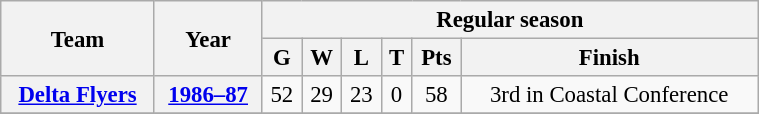<table class="wikitable" style="font-size: 95%; text-align:center;" width =40%>
<tr>
<th rowspan="2">Team</th>
<th rowspan="2">Year</th>
<th colspan="6">Regular season</th>
</tr>
<tr>
<th>G</th>
<th>W</th>
<th>L</th>
<th>T</th>
<th>Pts</th>
<th>Finish</th>
</tr>
<tr>
<th><a href='#'>Delta Flyers</a></th>
<th><a href='#'>1986–87</a></th>
<td>52</td>
<td>29</td>
<td>23</td>
<td>0</td>
<td>58</td>
<td>3rd in Coastal Conference</td>
</tr>
<tr>
</tr>
</table>
